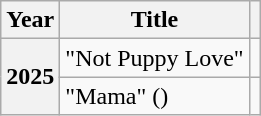<table class="wikitable plainrowheaders sortable">
<tr>
<th scope="col">Year</th>
<th scope="col">Title</th>
<th scope="col" class="unsortable"></th>
</tr>
<tr>
<th scope="row" rowspan=2>2025</th>
<td>"Not Puppy Love"</td>
<td></td>
</tr>
<tr>
<td>"Mama" ()</td>
<td></td>
</tr>
</table>
